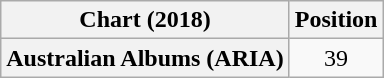<table class="wikitable sortable plainrowheaders" style="text-align:center">
<tr>
<th scope="col">Chart (2018)</th>
<th scope="col">Position</th>
</tr>
<tr>
<th scope="row">Australian Albums (ARIA)</th>
<td>39</td>
</tr>
</table>
